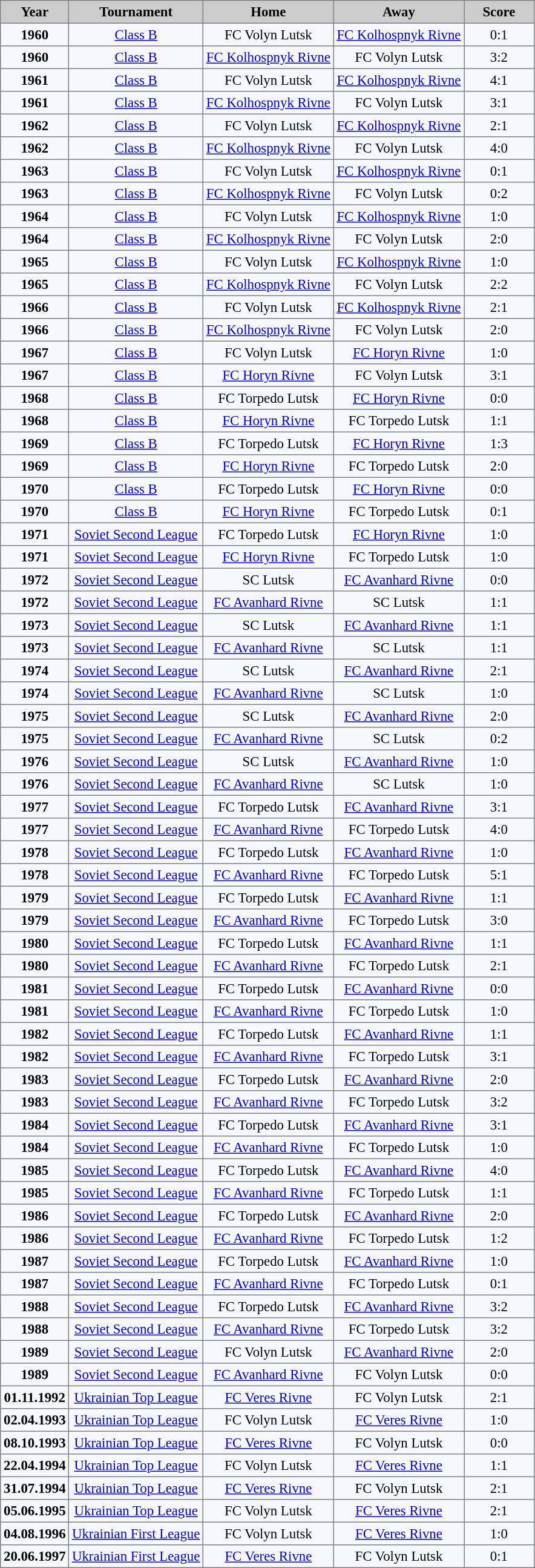<table bgcolor="#f7f8ff" cellpadding="3" cellspacing="0" border="1" style="font-size: 95%; border: gray solid 1px; border-collapse: collapse;">
<tr align=center bgcolor="#CCCCCC">
<td><strong>Year</strong></td>
<td><strong>Tournament</strong></td>
<td><strong>Home</strong></td>
<td><strong>Away</strong></td>
<td width="70"><strong>Score</strong></td>
</tr>
<tr align=center>
<td><strong>1960</strong></td>
<td><a href='#'>Class B</a></td>
<td>FC Volyn Lutsk</td>
<td><a href='#'>FC Kolhospnyk Rivne</a></td>
<td>0:1</td>
</tr>
<tr align=center>
<td><strong>1960</strong></td>
<td><a href='#'>Class B</a></td>
<td><a href='#'>FC Kolhospnyk Rivne</a></td>
<td>FC Volyn Lutsk</td>
<td>3:2</td>
</tr>
<tr align=center>
<td><strong>1961</strong></td>
<td><a href='#'>Class B</a></td>
<td>FC Volyn Lutsk</td>
<td><a href='#'>FC Kolhospnyk Rivne</a></td>
<td>4:1</td>
</tr>
<tr align=center>
<td><strong>1961</strong></td>
<td><a href='#'>Class B</a></td>
<td><a href='#'>FC Kolhospnyk Rivne</a></td>
<td>FC Volyn Lutsk</td>
<td>3:1</td>
</tr>
<tr align=center>
<td><strong>1962</strong></td>
<td><a href='#'>Class B</a></td>
<td>FC Volyn Lutsk</td>
<td><a href='#'>FC Kolhospnyk Rivne</a></td>
<td>2:1</td>
</tr>
<tr align=center>
<td><strong>1962</strong></td>
<td><a href='#'>Class B</a></td>
<td><a href='#'>FC Kolhospnyk Rivne</a></td>
<td>FC Volyn Lutsk</td>
<td>4:0</td>
</tr>
<tr align=center>
<td><strong>1963</strong></td>
<td><a href='#'>Class B</a></td>
<td>FC Volyn Lutsk</td>
<td><a href='#'>FC Kolhospnyk Rivne</a></td>
<td>0:1</td>
</tr>
<tr align=center>
<td><strong>1963</strong></td>
<td><a href='#'>Class B</a></td>
<td><a href='#'>FC Kolhospnyk Rivne</a></td>
<td>FC Volyn Lutsk</td>
<td>0:2</td>
</tr>
<tr align=center>
<td><strong>1964</strong></td>
<td><a href='#'>Class B</a></td>
<td>FC Volyn Lutsk</td>
<td><a href='#'>FC Kolhospnyk Rivne</a></td>
<td>1:0</td>
</tr>
<tr align=center>
<td><strong>1964</strong></td>
<td><a href='#'>Class B</a></td>
<td><a href='#'>FC Kolhospnyk Rivne</a></td>
<td>FC Volyn Lutsk</td>
<td>2:0</td>
</tr>
<tr align=center>
<td><strong>1965</strong></td>
<td><a href='#'>Class B</a></td>
<td>FC Volyn Lutsk</td>
<td><a href='#'>FC Kolhospnyk Rivne</a></td>
<td>1:0</td>
</tr>
<tr align=center>
<td><strong>1965</strong></td>
<td><a href='#'>Class B</a></td>
<td><a href='#'>FC Kolhospnyk Rivne</a></td>
<td>FC Volyn Lutsk</td>
<td>2:2</td>
</tr>
<tr align=center>
<td><strong>1966</strong></td>
<td><a href='#'>Class B</a></td>
<td>FC Volyn Lutsk</td>
<td><a href='#'>FC Kolhospnyk Rivne</a></td>
<td>2:1</td>
</tr>
<tr align=center>
<td><strong>1966</strong></td>
<td><a href='#'>Class B</a></td>
<td><a href='#'>FC Kolhospnyk Rivne</a></td>
<td>FC Volyn Lutsk</td>
<td>2:0</td>
</tr>
<tr align=center>
<td><strong>1967</strong></td>
<td><a href='#'>Class B</a></td>
<td>FC Volyn Lutsk</td>
<td><a href='#'>FC Horyn Rivne</a></td>
<td>1:0</td>
</tr>
<tr align=center>
<td><strong>1967</strong></td>
<td><a href='#'>Class B</a></td>
<td><a href='#'>FC Horyn Rivne</a></td>
<td>FC Volyn Lutsk</td>
<td>3:1</td>
</tr>
<tr align=center>
<td><strong>1968</strong></td>
<td><a href='#'>Class B</a></td>
<td>FC Torpedo Lutsk</td>
<td><a href='#'>FC Horyn Rivne</a></td>
<td>0:0</td>
</tr>
<tr align=center>
<td><strong>1968</strong></td>
<td><a href='#'>Class B</a></td>
<td><a href='#'>FC Horyn Rivne</a></td>
<td>FC Torpedo Lutsk</td>
<td>1:1</td>
</tr>
<tr align=center>
<td><strong>1969</strong></td>
<td><a href='#'>Class B</a></td>
<td>FC Torpedo Lutsk</td>
<td><a href='#'>FC Horyn Rivne</a></td>
<td>1:3</td>
</tr>
<tr align=center>
<td><strong>1969</strong></td>
<td><a href='#'>Class B</a></td>
<td><a href='#'>FC Horyn Rivne</a></td>
<td>FC Torpedo Lutsk</td>
<td>2:0</td>
</tr>
<tr align=center>
<td><strong>1970</strong></td>
<td><a href='#'>Class B</a></td>
<td>FC Torpedo Lutsk</td>
<td><a href='#'>FC Horyn Rivne</a></td>
<td>0:0</td>
</tr>
<tr align=center>
<td><strong>1970</strong></td>
<td><a href='#'>Class B</a></td>
<td><a href='#'>FC Horyn Rivne</a></td>
<td>FC Torpedo Lutsk</td>
<td>0:1</td>
</tr>
<tr align=center>
<td><strong>1971</strong></td>
<td><a href='#'>Soviet Second League</a></td>
<td>FC Torpedo Lutsk</td>
<td><a href='#'>FC Horyn Rivne</a></td>
<td>1:0</td>
</tr>
<tr align=center>
<td><strong>1971</strong></td>
<td><a href='#'>Soviet Second League</a></td>
<td><a href='#'>FC Horyn Rivne</a></td>
<td>FC Torpedo Lutsk</td>
<td>1:0</td>
</tr>
<tr align=center>
<td><strong>1972</strong></td>
<td><a href='#'>Soviet Second League</a></td>
<td>SC Lutsk</td>
<td><a href='#'>FC Avanhard Rivne</a></td>
<td>0:0</td>
</tr>
<tr align=center>
<td><strong>1972</strong></td>
<td><a href='#'>Soviet Second League</a></td>
<td><a href='#'>FC Avanhard Rivne</a></td>
<td>SC Lutsk</td>
<td>1:1</td>
</tr>
<tr align=center>
<td><strong>1973</strong></td>
<td><a href='#'>Soviet Second League</a></td>
<td>SC Lutsk</td>
<td><a href='#'>FC Avanhard Rivne</a></td>
<td>1:1</td>
</tr>
<tr align=center>
<td><strong>1973</strong></td>
<td><a href='#'>Soviet Second League</a></td>
<td><a href='#'>FC Avanhard Rivne</a></td>
<td>SC Lutsk</td>
<td>1:1</td>
</tr>
<tr align=center>
<td><strong>1974</strong></td>
<td><a href='#'>Soviet Second League</a></td>
<td>SC Lutsk</td>
<td><a href='#'>FC Avanhard Rivne</a></td>
<td>2:1</td>
</tr>
<tr align=center>
<td><strong>1974</strong></td>
<td><a href='#'>Soviet Second League</a></td>
<td><a href='#'>FC Avanhard Rivne</a></td>
<td>SC Lutsk</td>
<td>1:0</td>
</tr>
<tr align=center>
<td><strong>1975</strong></td>
<td><a href='#'>Soviet Second League</a></td>
<td>SC Lutsk</td>
<td><a href='#'>FC Avanhard Rivne</a></td>
<td>2:0</td>
</tr>
<tr align=center>
<td><strong>1975</strong></td>
<td><a href='#'>Soviet Second League</a></td>
<td><a href='#'>FC Avanhard Rivne</a></td>
<td>SC Lutsk</td>
<td>0:2</td>
</tr>
<tr align=center>
<td><strong>1976</strong></td>
<td><a href='#'>Soviet Second League</a></td>
<td>SC Lutsk</td>
<td><a href='#'>FC Avanhard Rivne</a></td>
<td>1:0</td>
</tr>
<tr align=center>
<td><strong>1976</strong></td>
<td><a href='#'>Soviet Second League</a></td>
<td><a href='#'>FC Avanhard Rivne</a></td>
<td>SC Lutsk</td>
<td>1:0</td>
</tr>
<tr align=center>
<td><strong>1977</strong></td>
<td><a href='#'>Soviet Second League</a></td>
<td>FC Torpedo Lutsk</td>
<td><a href='#'>FC Avanhard Rivne</a></td>
<td>3:1</td>
</tr>
<tr align=center>
<td><strong>1977</strong></td>
<td><a href='#'>Soviet Second League</a></td>
<td><a href='#'>FC Avanhard Rivne</a></td>
<td>FC Torpedo Lutsk</td>
<td>4:0</td>
</tr>
<tr align=center>
<td><strong>1978</strong></td>
<td><a href='#'>Soviet Second League</a></td>
<td>FC Torpedo Lutsk</td>
<td><a href='#'>FC Avanhard Rivne</a></td>
<td>1:0</td>
</tr>
<tr align=center>
<td><strong>1978</strong></td>
<td><a href='#'>Soviet Second League</a></td>
<td><a href='#'>FC Avanhard Rivne</a></td>
<td>FC Torpedo Lutsk</td>
<td>5:1</td>
</tr>
<tr align=center>
<td><strong>1979</strong></td>
<td><a href='#'>Soviet Second League</a></td>
<td>FC Torpedo Lutsk</td>
<td><a href='#'>FC Avanhard Rivne</a></td>
<td>1:1</td>
</tr>
<tr align=center>
<td><strong>1979</strong></td>
<td><a href='#'>Soviet Second League</a></td>
<td><a href='#'>FC Avanhard Rivne</a></td>
<td>FC Torpedo Lutsk</td>
<td>3:0</td>
</tr>
<tr align=center>
<td><strong>1980</strong></td>
<td><a href='#'>Soviet Second League</a></td>
<td>FC Torpedo Lutsk</td>
<td><a href='#'>FC Avanhard Rivne</a></td>
<td>1:1</td>
</tr>
<tr align=center>
<td><strong>1980</strong></td>
<td><a href='#'>Soviet Second League</a></td>
<td><a href='#'>FC Avanhard Rivne</a></td>
<td>FC Torpedo Lutsk</td>
<td>2:1</td>
</tr>
<tr align=center>
<td><strong>1981</strong></td>
<td><a href='#'>Soviet Second League</a></td>
<td>FC Torpedo Lutsk</td>
<td><a href='#'>FC Avanhard Rivne</a></td>
<td>0:0</td>
</tr>
<tr align=center>
<td><strong>1981</strong></td>
<td><a href='#'>Soviet Second League</a></td>
<td><a href='#'>FC Avanhard Rivne</a></td>
<td>FC Torpedo Lutsk</td>
<td>1:0</td>
</tr>
<tr align=center>
<td><strong>1982</strong></td>
<td><a href='#'>Soviet Second League</a></td>
<td>FC Torpedo Lutsk</td>
<td><a href='#'>FC Avanhard Rivne</a></td>
<td>1:1</td>
</tr>
<tr align=center>
<td><strong>1982</strong></td>
<td><a href='#'>Soviet Second League</a></td>
<td><a href='#'>FC Avanhard Rivne</a></td>
<td>FC Torpedo Lutsk</td>
<td>3:1</td>
</tr>
<tr align=center>
<td><strong>1983</strong></td>
<td><a href='#'>Soviet Second League</a></td>
<td>FC Torpedo Lutsk</td>
<td><a href='#'>FC Avanhard Rivne</a></td>
<td>2:0</td>
</tr>
<tr align=center>
<td><strong>1983</strong></td>
<td><a href='#'>Soviet Second League</a></td>
<td><a href='#'>FC Avanhard Rivne</a></td>
<td>FC Torpedo Lutsk</td>
<td>3:2</td>
</tr>
<tr align=center>
<td><strong>1984</strong></td>
<td><a href='#'>Soviet Second League</a></td>
<td>FC Torpedo Lutsk</td>
<td><a href='#'>FC Avanhard Rivne</a></td>
<td>3:1</td>
</tr>
<tr align=center>
<td><strong>1984</strong></td>
<td><a href='#'>Soviet Second League</a></td>
<td><a href='#'>FC Avanhard Rivne</a></td>
<td>FC Torpedo Lutsk</td>
<td>1:0</td>
</tr>
<tr align=center>
<td><strong>1985</strong></td>
<td><a href='#'>Soviet Second League</a></td>
<td>FC Torpedo Lutsk</td>
<td><a href='#'>FC Avanhard Rivne</a></td>
<td>4:0</td>
</tr>
<tr align=center>
<td><strong>1985</strong></td>
<td><a href='#'>Soviet Second League</a></td>
<td><a href='#'>FC Avanhard Rivne</a></td>
<td>FC Torpedo Lutsk</td>
<td>1:1</td>
</tr>
<tr align=center>
<td><strong>1986</strong></td>
<td><a href='#'>Soviet Second League</a></td>
<td>FC Torpedo Lutsk</td>
<td><a href='#'>FC Avanhard Rivne</a></td>
<td>2:0</td>
</tr>
<tr align=center>
<td><strong>1986</strong></td>
<td><a href='#'>Soviet Second League</a></td>
<td><a href='#'>FC Avanhard Rivne</a></td>
<td>FC Torpedo Lutsk</td>
<td>1:2</td>
</tr>
<tr align=center>
<td><strong>1987</strong></td>
<td><a href='#'>Soviet Second League</a></td>
<td>FC Torpedo Lutsk</td>
<td><a href='#'>FC Avanhard Rivne</a></td>
<td>1:0</td>
</tr>
<tr align=center>
<td><strong>1987</strong></td>
<td><a href='#'>Soviet Second League</a></td>
<td><a href='#'>FC Avanhard Rivne</a></td>
<td>FC Torpedo Lutsk</td>
<td>0:1</td>
</tr>
<tr align=center>
<td><strong>1988</strong></td>
<td><a href='#'>Soviet Second League</a></td>
<td>FC Torpedo Lutsk</td>
<td><a href='#'>FC Avanhard Rivne</a></td>
<td>3:2</td>
</tr>
<tr align=center>
<td><strong>1988</strong></td>
<td><a href='#'>Soviet Second League</a></td>
<td><a href='#'>FC Avanhard Rivne</a></td>
<td>FC Torpedo Lutsk</td>
<td>3:2</td>
</tr>
<tr align=center>
<td><strong>1989</strong></td>
<td><a href='#'>Soviet Second League</a></td>
<td>FC Volyn Lutsk</td>
<td><a href='#'>FC Avanhard Rivne</a></td>
<td>2:0</td>
</tr>
<tr align=center>
<td><strong>1989</strong></td>
<td><a href='#'>Soviet Second League</a></td>
<td><a href='#'>FC Avanhard Rivne</a></td>
<td>FC Volyn Lutsk</td>
<td>0:0</td>
</tr>
<tr align=center>
<td><strong>01.11.1992</strong></td>
<td><a href='#'>Ukrainian Top League</a></td>
<td><a href='#'>FC Veres Rivne</a></td>
<td>FC Volyn Lutsk</td>
<td>2:1</td>
</tr>
<tr align=center>
<td><strong>02.04.1993</strong></td>
<td><a href='#'>Ukrainian Top League</a></td>
<td>FC Volyn Lutsk</td>
<td><a href='#'>FC Veres Rivne</a></td>
<td>1:0</td>
</tr>
<tr align=center>
<td><strong>08.10.1993</strong></td>
<td><a href='#'>Ukrainian Top League</a></td>
<td><a href='#'>FC Veres Rivne</a></td>
<td>FC Volyn Lutsk</td>
<td>0:0</td>
</tr>
<tr align=center>
<td><strong>22.04.1994</strong></td>
<td><a href='#'>Ukrainian Top League</a></td>
<td>FC Volyn Lutsk</td>
<td><a href='#'>FC Veres Rivne</a></td>
<td>1:1</td>
</tr>
<tr align=center>
<td><strong>31.07.1994</strong></td>
<td><a href='#'>Ukrainian Top League</a></td>
<td><a href='#'>FC Veres Rivne</a></td>
<td>FC Volyn Lutsk</td>
<td>2:1</td>
</tr>
<tr align=center>
<td><strong>05.06.1995</strong></td>
<td><a href='#'>Ukrainian Top League</a></td>
<td>FC Volyn Lutsk</td>
<td><a href='#'>FC Veres Rivne</a></td>
<td>2:1</td>
</tr>
<tr align=center>
<td><strong>04.08.1996</strong></td>
<td><a href='#'>Ukrainian First League</a></td>
<td>FC Volyn Lutsk</td>
<td><a href='#'>FC Veres Rivne</a></td>
<td>1:0</td>
</tr>
<tr align=center>
<td><strong>20.06.1997</strong></td>
<td><a href='#'>Ukrainian First League</a></td>
<td><a href='#'>FC Veres Rivne</a></td>
<td>FC Volyn Lutsk</td>
<td>0:1</td>
</tr>
</table>
